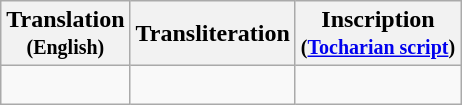<table class="wikitable centre">
<tr>
<th scope="col" align=left>Translation<br><small>(English)</small></th>
<th>Transliteration</th>
<th>Inscription<br><small>(<a href='#'>Tocharian script</a>)</small></th>
</tr>
<tr>
<td align=center><br></td>
<td align=left><br></td>
<td align=center><br></td>
</tr>
</table>
